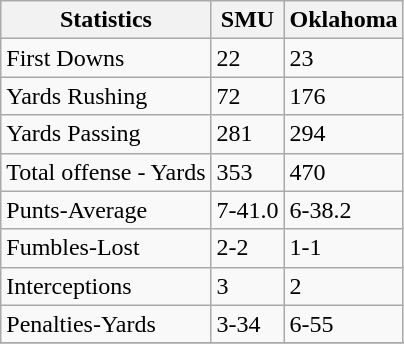<table class="wikitable">
<tr>
<th>Statistics</th>
<th>SMU</th>
<th>Oklahoma</th>
</tr>
<tr>
<td>First Downs</td>
<td>22</td>
<td>23</td>
</tr>
<tr>
<td>Yards Rushing</td>
<td>72</td>
<td>176</td>
</tr>
<tr>
<td>Yards Passing</td>
<td>281</td>
<td>294</td>
</tr>
<tr>
<td>Total offense - Yards</td>
<td>353</td>
<td>470</td>
</tr>
<tr>
<td>Punts-Average</td>
<td>7-41.0</td>
<td>6-38.2</td>
</tr>
<tr>
<td>Fumbles-Lost</td>
<td>2-2</td>
<td>1-1</td>
</tr>
<tr>
<td>Interceptions</td>
<td>3</td>
<td>2</td>
</tr>
<tr>
<td>Penalties-Yards</td>
<td>3-34</td>
<td>6-55</td>
</tr>
<tr>
</tr>
</table>
